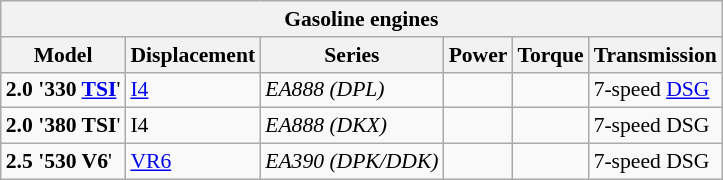<table class="wikitable" style="text-align:left; font-size:90%;">
<tr>
<th colspan="6">Gasoline engines</th>
</tr>
<tr>
<th>Model</th>
<th>Displacement</th>
<th>Series</th>
<th>Power</th>
<th>Torque</th>
<th>Transmission</th>
</tr>
<tr>
<td><strong>2.0 '330 <a href='#'>TSI</a></strong>'</td>
<td> <a href='#'>I4</a></td>
<td><em>EA888 (DPL)</em></td>
<td></td>
<td></td>
<td>7-speed <a href='#'>DSG</a></td>
</tr>
<tr>
<td><strong>2.0 '380 TSI</strong>'</td>
<td> I4</td>
<td><em>EA888 (DKX)</em></td>
<td></td>
<td></td>
<td>7-speed DSG</td>
</tr>
<tr>
<td><strong>2.5 '530 V6</strong>'</td>
<td> <a href='#'>VR6</a></td>
<td><em>EA390 (DPK/DDK)</em></td>
<td></td>
<td></td>
<td>7-speed DSG</td>
</tr>
</table>
